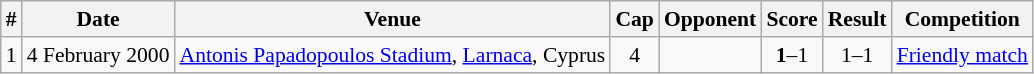<table class="wikitable sortable" style="font-size:90%">
<tr>
<th>#</th>
<th>Date</th>
<th>Venue</th>
<th>Cap</th>
<th>Opponent</th>
<th>Score</th>
<th>Result</th>
<th>Competition</th>
</tr>
<tr>
<td>1</td>
<td>4 February 2000</td>
<td><a href='#'>Antonis Papadopoulos Stadium</a>, <a href='#'>Larnaca</a>, Cyprus</td>
<td align=center>4</td>
<td></td>
<td align=center><strong>1</strong>–1</td>
<td align=center>1–1</td>
<td><a href='#'>Friendly match</a></td>
</tr>
</table>
